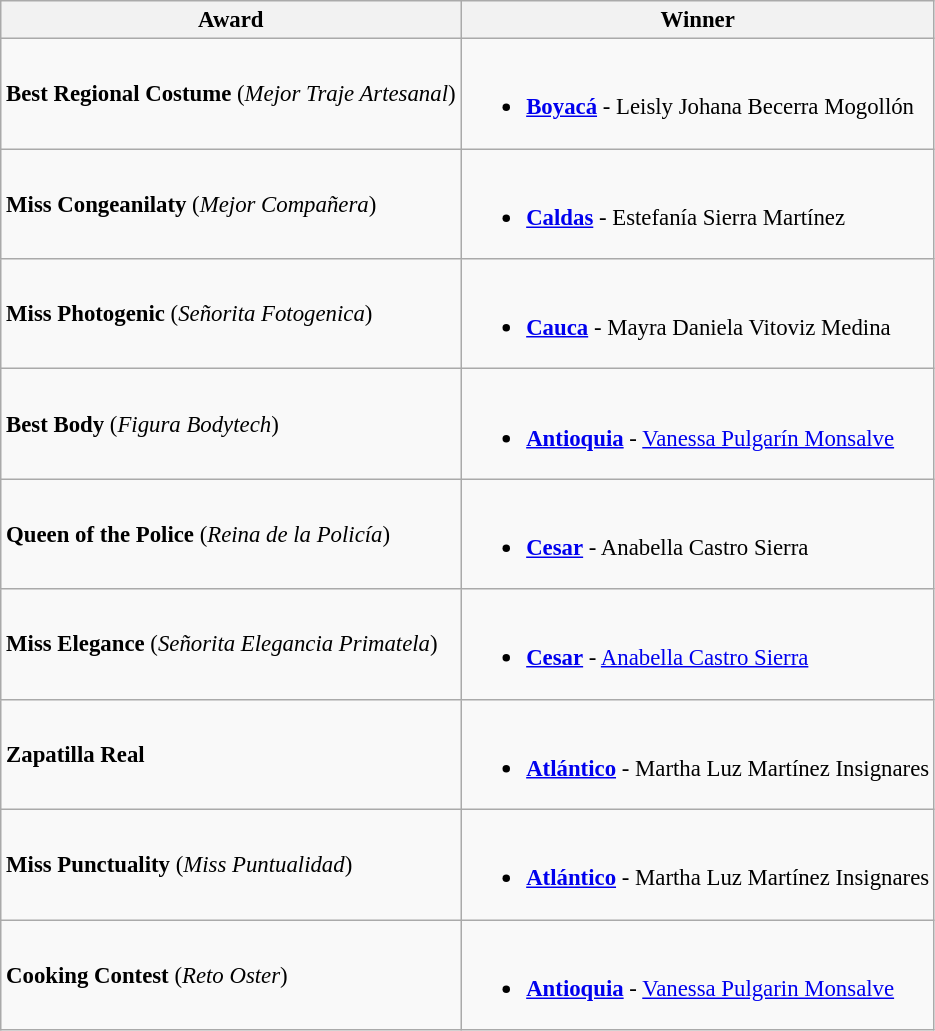<table class="wikitable" style="font-size: 95%;">
<tr>
<th>Award</th>
<th>Winner</th>
</tr>
<tr>
<td><strong>Best Regional Costume</strong>  (<em>Mejor Traje Artesanal</em>)</td>
<td><br><ul><li><strong> <a href='#'>Boyacá</a></strong> - Leisly Johana Becerra Mogollón</li></ul></td>
</tr>
<tr>
<td><strong>Miss Congeanilaty</strong> (<em>Mejor Compañera</em>)</td>
<td><br><ul><li><strong> <a href='#'>Caldas</a></strong> - Estefanía Sierra Martínez</li></ul></td>
</tr>
<tr>
<td><strong>Miss Photogenic</strong> (<em>Señorita Fotogenica</em>)</td>
<td><br><ul><li><strong> <a href='#'>Cauca</a></strong> - Mayra Daniela Vitoviz Medina</li></ul></td>
</tr>
<tr>
<td><strong>Best Body</strong> (<em>Figura Bodytech</em>)</td>
<td><br><ul><li><strong> <a href='#'>Antioquia</a></strong> - <a href='#'>Vanessa Pulgarín Monsalve</a></li></ul></td>
</tr>
<tr>
<td><strong>Queen of the Police</strong> (<em>Reina de la Policía</em>)</td>
<td><br><ul><li><strong> <a href='#'>Cesar</a></strong> - Anabella Castro Sierra</li></ul></td>
</tr>
<tr>
<td><strong>Miss Elegance</strong> (<em>Señorita Elegancia Primatela</em>)</td>
<td><br><ul><li><strong> <a href='#'>Cesar</a></strong> - <a href='#'>Anabella Castro Sierra</a></li></ul></td>
</tr>
<tr>
<td><strong>Zapatilla Real</strong></td>
<td><br><ul><li><strong> <a href='#'>Atlántico</a></strong> - Martha Luz Martínez Insignares</li></ul></td>
</tr>
<tr>
<td><strong>Miss Punctuality</strong> (<em>Miss Puntualidad</em>)</td>
<td><br><ul><li><strong> <a href='#'>Atlántico</a></strong> - Martha Luz Martínez Insignares</li></ul></td>
</tr>
<tr>
<td><strong>Cooking Contest</strong> (<em>Reto Oster</em>)</td>
<td><br><ul><li><strong> <a href='#'>Antioquia</a></strong> - <a href='#'>Vanessa Pulgarin Monsalve</a></li></ul></td>
</tr>
</table>
